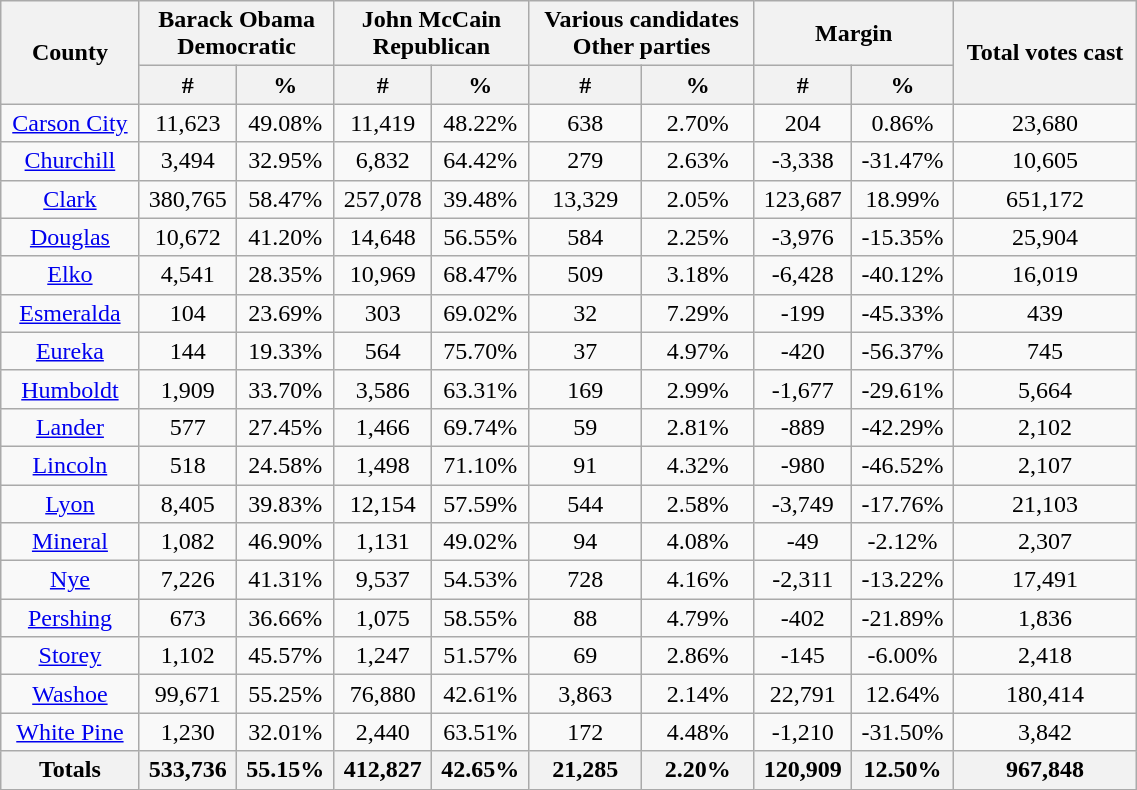<table width="60%"  class="wikitable sortable" style="text-align:center">
<tr>
<th style="text-align:center;" rowspan="2">County</th>
<th style="text-align:center;" colspan="2">Barack Obama<br>Democratic</th>
<th style="text-align:center;" colspan="2">John McCain<br>Republican</th>
<th style="text-align:center;" colspan="2">Various candidates<br>Other parties</th>
<th style="text-align:center;" colspan="2">Margin</th>
<th style="text-align:center;" rowspan="2">Total votes cast</th>
</tr>
<tr>
<th style="text-align:center;" data-sort-type="number">#</th>
<th style="text-align:center;" data-sort-type="number">%</th>
<th style="text-align:center;" data-sort-type="number">#</th>
<th style="text-align:center;" data-sort-type="number">%</th>
<th style="text-align:center;" data-sort-type="number">#</th>
<th style="text-align:center;" data-sort-type="number">%</th>
<th style="text-align:center;" data-sort-type="number">#</th>
<th style="text-align:center;" data-sort-type="number">%</th>
</tr>
<tr style="text-align:center;">
<td><a href='#'>Carson City</a></td>
<td>11,623</td>
<td>49.08%</td>
<td>11,419</td>
<td>48.22%</td>
<td>638</td>
<td>2.70%</td>
<td>204</td>
<td>0.86%</td>
<td>23,680</td>
</tr>
<tr style="text-align:center;">
<td><a href='#'>Churchill</a></td>
<td>3,494</td>
<td>32.95%</td>
<td>6,832</td>
<td>64.42%</td>
<td>279</td>
<td>2.63%</td>
<td>-3,338</td>
<td>-31.47%</td>
<td>10,605</td>
</tr>
<tr style="text-align:center;">
<td><a href='#'>Clark</a></td>
<td>380,765</td>
<td>58.47%</td>
<td>257,078</td>
<td>39.48%</td>
<td>13,329</td>
<td>2.05%</td>
<td>123,687</td>
<td>18.99%</td>
<td>651,172</td>
</tr>
<tr style="text-align:center;">
<td><a href='#'>Douglas</a></td>
<td>10,672</td>
<td>41.20%</td>
<td>14,648</td>
<td>56.55%</td>
<td>584</td>
<td>2.25%</td>
<td>-3,976</td>
<td>-15.35%</td>
<td>25,904</td>
</tr>
<tr style="text-align:center;">
<td><a href='#'>Elko</a></td>
<td>4,541</td>
<td>28.35%</td>
<td>10,969</td>
<td>68.47%</td>
<td>509</td>
<td>3.18%</td>
<td>-6,428</td>
<td>-40.12%</td>
<td>16,019</td>
</tr>
<tr style="text-align:center;">
<td><a href='#'>Esmeralda</a></td>
<td>104</td>
<td>23.69%</td>
<td>303</td>
<td>69.02%</td>
<td>32</td>
<td>7.29%</td>
<td>-199</td>
<td>-45.33%</td>
<td>439</td>
</tr>
<tr style="text-align:center;">
<td><a href='#'>Eureka</a></td>
<td>144</td>
<td>19.33%</td>
<td>564</td>
<td>75.70%</td>
<td>37</td>
<td>4.97%</td>
<td>-420</td>
<td>-56.37%</td>
<td>745</td>
</tr>
<tr style="text-align:center;">
<td><a href='#'>Humboldt</a></td>
<td>1,909</td>
<td>33.70%</td>
<td>3,586</td>
<td>63.31%</td>
<td>169</td>
<td>2.99%</td>
<td>-1,677</td>
<td>-29.61%</td>
<td>5,664</td>
</tr>
<tr style="text-align:center;">
<td><a href='#'>Lander</a></td>
<td>577</td>
<td>27.45%</td>
<td>1,466</td>
<td>69.74%</td>
<td>59</td>
<td>2.81%</td>
<td>-889</td>
<td>-42.29%</td>
<td>2,102</td>
</tr>
<tr style="text-align:center;">
<td><a href='#'>Lincoln</a></td>
<td>518</td>
<td>24.58%</td>
<td>1,498</td>
<td>71.10%</td>
<td>91</td>
<td>4.32%</td>
<td>-980</td>
<td>-46.52%</td>
<td>2,107</td>
</tr>
<tr style="text-align:center;">
<td><a href='#'>Lyon</a></td>
<td>8,405</td>
<td>39.83%</td>
<td>12,154</td>
<td>57.59%</td>
<td>544</td>
<td>2.58%</td>
<td>-3,749</td>
<td>-17.76%</td>
<td>21,103</td>
</tr>
<tr style="text-align:center;">
<td><a href='#'>Mineral</a></td>
<td>1,082</td>
<td>46.90%</td>
<td>1,131</td>
<td>49.02%</td>
<td>94</td>
<td>4.08%</td>
<td>-49</td>
<td>-2.12%</td>
<td>2,307</td>
</tr>
<tr style="text-align:center;">
<td><a href='#'>Nye</a></td>
<td>7,226</td>
<td>41.31%</td>
<td>9,537</td>
<td>54.53%</td>
<td>728</td>
<td>4.16%</td>
<td>-2,311</td>
<td>-13.22%</td>
<td>17,491</td>
</tr>
<tr style="text-align:center;">
<td><a href='#'>Pershing</a></td>
<td>673</td>
<td>36.66%</td>
<td>1,075</td>
<td>58.55%</td>
<td>88</td>
<td>4.79%</td>
<td>-402</td>
<td>-21.89%</td>
<td>1,836</td>
</tr>
<tr style="text-align:center;">
<td><a href='#'>Storey</a></td>
<td>1,102</td>
<td>45.57%</td>
<td>1,247</td>
<td>51.57%</td>
<td>69</td>
<td>2.86%</td>
<td>-145</td>
<td>-6.00%</td>
<td>2,418</td>
</tr>
<tr style="text-align:center;">
<td><a href='#'>Washoe</a></td>
<td>99,671</td>
<td>55.25%</td>
<td>76,880</td>
<td>42.61%</td>
<td>3,863</td>
<td>2.14%</td>
<td>22,791</td>
<td>12.64%</td>
<td>180,414</td>
</tr>
<tr style="text-align:center;">
<td><a href='#'>White Pine</a></td>
<td>1,230</td>
<td>32.01%</td>
<td>2,440</td>
<td>63.51%</td>
<td>172</td>
<td>4.48%</td>
<td>-1,210</td>
<td>-31.50%</td>
<td>3,842</td>
</tr>
<tr>
<th>Totals</th>
<th>533,736</th>
<th>55.15%</th>
<th>412,827</th>
<th>42.65%</th>
<th>21,285</th>
<th>2.20%</th>
<th>120,909</th>
<th>12.50%</th>
<th>967,848</th>
</tr>
</table>
